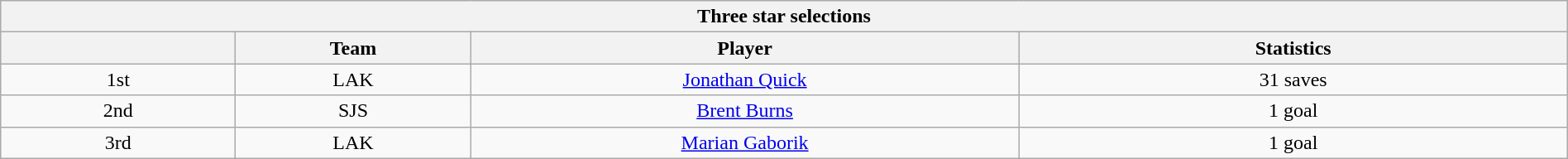<table class="wikitable" style="width:100%;text-align: center;">
<tr>
<th colspan=4>Three star selections</th>
</tr>
<tr>
<th style="width:15%;"></th>
<th style="width:15%;">Team</th>
<th style="width:35%;">Player</th>
<th style="width:35%;">Statistics</th>
</tr>
<tr>
<td>1st</td>
<td>LAK</td>
<td><a href='#'>Jonathan Quick</a></td>
<td>31 saves</td>
</tr>
<tr>
<td>2nd</td>
<td>SJS</td>
<td><a href='#'>Brent Burns</a></td>
<td>1 goal</td>
</tr>
<tr>
<td>3rd</td>
<td>LAK</td>
<td><a href='#'>Marian Gaborik</a></td>
<td>1 goal</td>
</tr>
</table>
